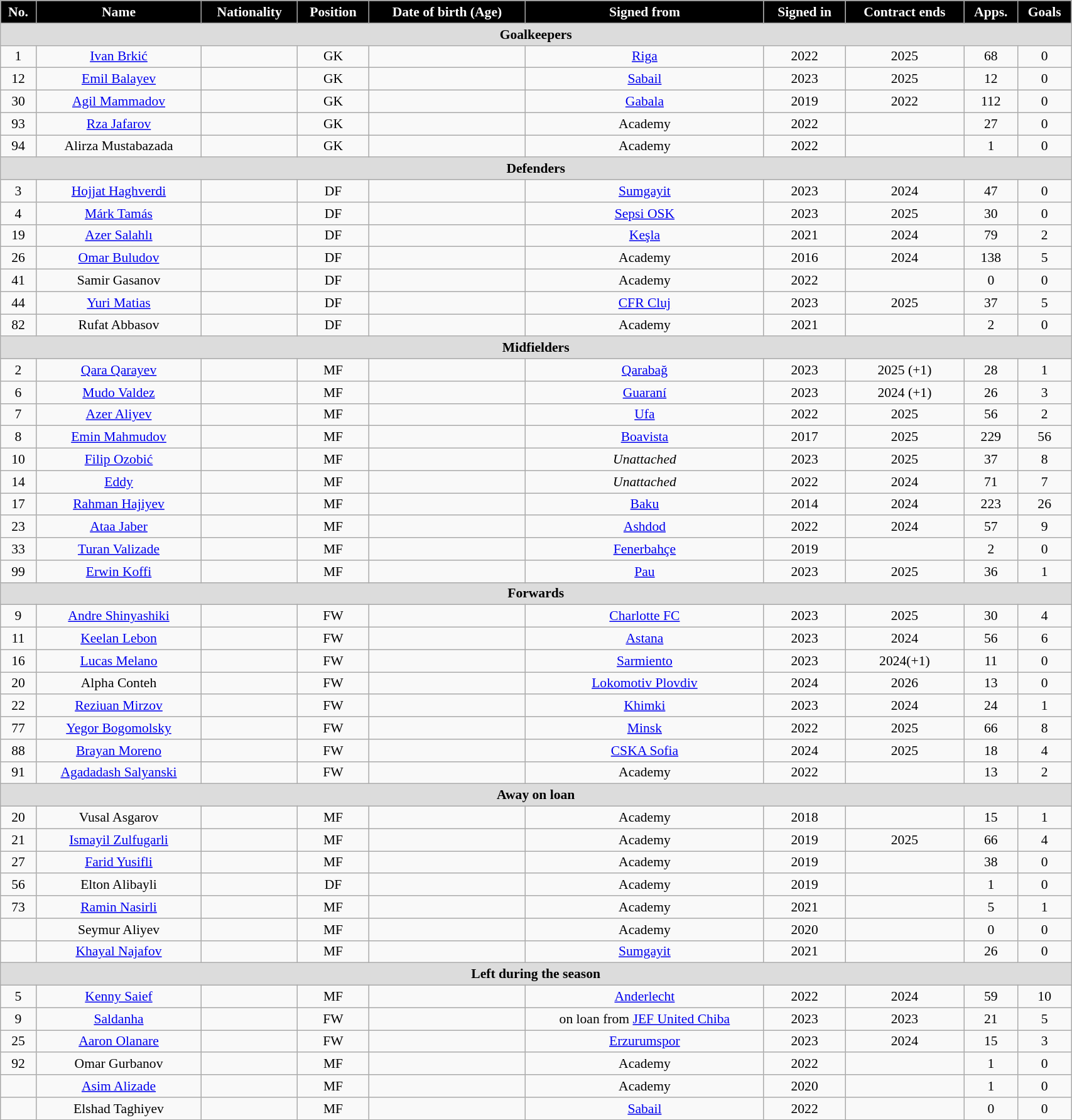<table class="wikitable"  style="text-align:center; font-size:90%; width:90%;">
<tr>
<th style="background:#000000; color:#FFFFFF; text-align:center;">No.</th>
<th style="background:#000000; color:#FFFFFF; text-align:center;">Name</th>
<th style="background:#000000; color:#FFFFFF; text-align:center;">Nationality</th>
<th style="background:#000000; color:#FFFFFF; text-align:center;">Position</th>
<th style="background:#000000; color:#FFFFFF; text-align:center;">Date of birth (Age)</th>
<th style="background:#000000; color:#FFFFFF; text-align:center;">Signed from</th>
<th style="background:#000000; color:#FFFFFF; text-align:center;">Signed in</th>
<th style="background:#000000; color:#FFFFFF; text-align:center;">Contract ends</th>
<th style="background:#000000; color:#FFFFFF; text-align:center;">Apps.</th>
<th style="background:#000000; color:#FFFFFF; text-align:center;">Goals</th>
</tr>
<tr>
<th colspan="11"  style="background:#dcdcdc; text-align:center;">Goalkeepers</th>
</tr>
<tr>
<td>1</td>
<td><a href='#'>Ivan Brkić</a></td>
<td></td>
<td>GK</td>
<td></td>
<td><a href='#'>Riga</a></td>
<td>2022</td>
<td>2025</td>
<td>68</td>
<td>0</td>
</tr>
<tr>
<td>12</td>
<td><a href='#'>Emil Balayev</a></td>
<td></td>
<td>GK</td>
<td></td>
<td><a href='#'>Sabail</a></td>
<td>2023</td>
<td>2025</td>
<td>12</td>
<td>0</td>
</tr>
<tr>
<td>30</td>
<td><a href='#'>Agil Mammadov</a></td>
<td></td>
<td>GK</td>
<td></td>
<td><a href='#'>Gabala</a></td>
<td>2019</td>
<td>2022</td>
<td>112</td>
<td>0</td>
</tr>
<tr>
<td>93</td>
<td><a href='#'>Rza Jafarov</a></td>
<td></td>
<td>GK</td>
<td></td>
<td>Academy</td>
<td>2022</td>
<td></td>
<td>27</td>
<td>0</td>
</tr>
<tr>
<td>94</td>
<td>Alirza Mustabazada</td>
<td></td>
<td>GK</td>
<td></td>
<td>Academy</td>
<td>2022</td>
<td></td>
<td>1</td>
<td>0</td>
</tr>
<tr>
<th colspan="11"  style="background:#dcdcdc; text-align:center;">Defenders</th>
</tr>
<tr>
<td>3</td>
<td><a href='#'>Hojjat Haghverdi</a></td>
<td></td>
<td>DF</td>
<td></td>
<td><a href='#'>Sumgayit</a></td>
<td>2023</td>
<td>2024</td>
<td>47</td>
<td>0</td>
</tr>
<tr>
<td>4</td>
<td><a href='#'>Márk Tamás</a></td>
<td></td>
<td>DF</td>
<td></td>
<td><a href='#'>Sepsi OSK</a></td>
<td>2023</td>
<td>2025</td>
<td>30</td>
<td>0</td>
</tr>
<tr>
<td>19</td>
<td><a href='#'>Azer Salahlı</a></td>
<td></td>
<td>DF</td>
<td></td>
<td><a href='#'>Keşla</a></td>
<td>2021</td>
<td>2024</td>
<td>79</td>
<td>2</td>
</tr>
<tr>
<td>26</td>
<td><a href='#'>Omar Buludov</a></td>
<td></td>
<td>DF</td>
<td></td>
<td>Academy</td>
<td>2016</td>
<td>2024</td>
<td>138</td>
<td>5</td>
</tr>
<tr>
<td>41</td>
<td>Samir Gasanov</td>
<td></td>
<td>DF</td>
<td></td>
<td>Academy</td>
<td>2022</td>
<td></td>
<td>0</td>
<td>0</td>
</tr>
<tr>
<td>44</td>
<td><a href='#'>Yuri Matias</a></td>
<td></td>
<td>DF</td>
<td></td>
<td><a href='#'>CFR Cluj</a></td>
<td>2023</td>
<td>2025</td>
<td>37</td>
<td>5</td>
</tr>
<tr>
<td>82</td>
<td>Rufat Abbasov</td>
<td></td>
<td>DF</td>
<td></td>
<td>Academy</td>
<td>2021</td>
<td></td>
<td>2</td>
<td>0</td>
</tr>
<tr>
<th colspan="11"  style="background:#dcdcdc; text-align:center;">Midfielders</th>
</tr>
<tr>
<td>2</td>
<td><a href='#'>Qara Qarayev</a></td>
<td></td>
<td>MF</td>
<td></td>
<td><a href='#'>Qarabağ</a></td>
<td>2023</td>
<td>2025 (+1)</td>
<td>28</td>
<td>1</td>
</tr>
<tr>
<td>6</td>
<td><a href='#'>Mudo Valdez</a></td>
<td></td>
<td>MF</td>
<td></td>
<td><a href='#'>Guaraní</a></td>
<td>2023</td>
<td>2024 (+1)</td>
<td>26</td>
<td>3</td>
</tr>
<tr>
<td>7</td>
<td><a href='#'>Azer Aliyev</a></td>
<td></td>
<td>MF</td>
<td></td>
<td><a href='#'>Ufa</a></td>
<td>2022</td>
<td>2025</td>
<td>56</td>
<td>2</td>
</tr>
<tr>
<td>8</td>
<td><a href='#'>Emin Mahmudov</a></td>
<td></td>
<td>MF</td>
<td></td>
<td><a href='#'>Boavista</a></td>
<td>2017</td>
<td>2025</td>
<td>229</td>
<td>56</td>
</tr>
<tr>
<td>10</td>
<td><a href='#'>Filip Ozobić</a></td>
<td></td>
<td>MF</td>
<td></td>
<td><em>Unattached</em></td>
<td>2023</td>
<td>2025</td>
<td>37</td>
<td>8</td>
</tr>
<tr>
<td>14</td>
<td><a href='#'>Eddy</a></td>
<td></td>
<td>MF</td>
<td></td>
<td><em>Unattached</em></td>
<td>2022</td>
<td>2024</td>
<td>71</td>
<td>7</td>
</tr>
<tr>
<td>17</td>
<td><a href='#'>Rahman Hajiyev</a></td>
<td></td>
<td>MF</td>
<td></td>
<td><a href='#'>Baku</a></td>
<td>2014</td>
<td>2024</td>
<td>223</td>
<td>26</td>
</tr>
<tr>
<td>23</td>
<td><a href='#'>Ataa Jaber</a></td>
<td></td>
<td>MF</td>
<td></td>
<td><a href='#'>Ashdod</a></td>
<td>2022</td>
<td>2024</td>
<td>57</td>
<td>9</td>
</tr>
<tr>
<td>33</td>
<td><a href='#'>Turan Valizade</a></td>
<td></td>
<td>MF</td>
<td></td>
<td><a href='#'>Fenerbahçe</a></td>
<td>2019</td>
<td></td>
<td>2</td>
<td>0</td>
</tr>
<tr>
<td>99</td>
<td><a href='#'>Erwin Koffi</a></td>
<td></td>
<td>MF</td>
<td></td>
<td><a href='#'>Pau</a></td>
<td>2023</td>
<td>2025</td>
<td>36</td>
<td>1</td>
</tr>
<tr>
<th colspan="11"  style="background:#dcdcdc; text-align:center;">Forwards</th>
</tr>
<tr>
<td>9</td>
<td><a href='#'>Andre Shinyashiki</a></td>
<td></td>
<td>FW</td>
<td></td>
<td><a href='#'>Charlotte FC</a></td>
<td>2023</td>
<td>2025</td>
<td>30</td>
<td>4</td>
</tr>
<tr>
<td>11</td>
<td><a href='#'>Keelan Lebon</a></td>
<td></td>
<td>FW</td>
<td></td>
<td><a href='#'>Astana</a></td>
<td>2023</td>
<td>2024</td>
<td>56</td>
<td>6</td>
</tr>
<tr>
<td>16</td>
<td><a href='#'>Lucas Melano</a></td>
<td></td>
<td>FW</td>
<td></td>
<td><a href='#'>Sarmiento</a></td>
<td>2023</td>
<td>2024(+1)</td>
<td>11</td>
<td>0</td>
</tr>
<tr>
<td>20</td>
<td>Alpha Conteh</td>
<td></td>
<td>FW</td>
<td></td>
<td><a href='#'>Lokomotiv Plovdiv</a></td>
<td>2024</td>
<td>2026</td>
<td>13</td>
<td>0</td>
</tr>
<tr>
<td>22</td>
<td><a href='#'>Reziuan Mirzov</a></td>
<td></td>
<td>FW</td>
<td></td>
<td><a href='#'>Khimki</a></td>
<td>2023</td>
<td>2024</td>
<td>24</td>
<td>1</td>
</tr>
<tr>
<td>77</td>
<td><a href='#'>Yegor Bogomolsky</a></td>
<td></td>
<td>FW</td>
<td></td>
<td><a href='#'>Minsk</a></td>
<td>2022</td>
<td>2025</td>
<td>66</td>
<td>8</td>
</tr>
<tr>
<td>88</td>
<td><a href='#'>Brayan Moreno</a></td>
<td></td>
<td>FW</td>
<td></td>
<td><a href='#'>CSKA Sofia</a></td>
<td>2024</td>
<td>2025</td>
<td>18</td>
<td>4</td>
</tr>
<tr>
<td>91</td>
<td><a href='#'>Agadadash Salyanski</a></td>
<td></td>
<td>FW</td>
<td></td>
<td>Academy</td>
<td>2022</td>
<td></td>
<td>13</td>
<td>2</td>
</tr>
<tr>
<th colspan="11"  style="background:#dcdcdc; text-align:center;">Away on loan</th>
</tr>
<tr>
<td>20</td>
<td>Vusal Asgarov</td>
<td></td>
<td>MF</td>
<td></td>
<td>Academy</td>
<td>2018</td>
<td></td>
<td>15</td>
<td>1</td>
</tr>
<tr>
<td>21</td>
<td><a href='#'>Ismayil Zulfugarli</a></td>
<td></td>
<td>MF</td>
<td></td>
<td>Academy</td>
<td>2019</td>
<td>2025</td>
<td>66</td>
<td>4</td>
</tr>
<tr>
<td>27</td>
<td><a href='#'>Farid Yusifli</a></td>
<td></td>
<td>MF</td>
<td></td>
<td>Academy</td>
<td>2019</td>
<td></td>
<td>38</td>
<td>0</td>
</tr>
<tr>
<td>56</td>
<td>Elton Alibayli</td>
<td></td>
<td>DF</td>
<td></td>
<td>Academy</td>
<td>2019</td>
<td></td>
<td>1</td>
<td>0</td>
</tr>
<tr>
<td>73</td>
<td><a href='#'>Ramin Nasirli</a></td>
<td></td>
<td>MF</td>
<td></td>
<td>Academy</td>
<td>2021</td>
<td></td>
<td>5</td>
<td>1</td>
</tr>
<tr>
<td></td>
<td>Seymur Aliyev</td>
<td></td>
<td>MF</td>
<td></td>
<td>Academy</td>
<td>2020</td>
<td></td>
<td>0</td>
<td>0</td>
</tr>
<tr>
<td></td>
<td><a href='#'>Khayal Najafov</a></td>
<td></td>
<td>MF</td>
<td></td>
<td><a href='#'>Sumgayit</a></td>
<td>2021</td>
<td></td>
<td>26</td>
<td>0</td>
</tr>
<tr>
<th colspan="11"  style="background:#dcdcdc; text-align:center;">Left during the season</th>
</tr>
<tr>
<td>5</td>
<td><a href='#'>Kenny Saief</a></td>
<td></td>
<td>MF</td>
<td></td>
<td><a href='#'>Anderlecht</a></td>
<td>2022</td>
<td>2024</td>
<td>59</td>
<td>10</td>
</tr>
<tr>
<td>9</td>
<td><a href='#'>Saldanha</a></td>
<td></td>
<td>FW</td>
<td></td>
<td>on loan from <a href='#'>JEF United Chiba</a></td>
<td>2023</td>
<td>2023</td>
<td>21</td>
<td>5</td>
</tr>
<tr>
<td>25</td>
<td><a href='#'>Aaron Olanare</a></td>
<td></td>
<td>FW</td>
<td></td>
<td><a href='#'>Erzurumspor</a></td>
<td>2023</td>
<td>2024</td>
<td>15</td>
<td>3</td>
</tr>
<tr>
<td>92</td>
<td>Omar Gurbanov</td>
<td></td>
<td>MF</td>
<td></td>
<td>Academy</td>
<td>2022</td>
<td></td>
<td>1</td>
<td>0</td>
</tr>
<tr>
<td></td>
<td><a href='#'>Asim Alizade</a></td>
<td></td>
<td>MF</td>
<td></td>
<td>Academy</td>
<td>2020</td>
<td></td>
<td>1</td>
<td>0</td>
</tr>
<tr>
<td></td>
<td>Elshad Taghiyev</td>
<td></td>
<td>MF</td>
<td></td>
<td><a href='#'>Sabail</a></td>
<td>2022</td>
<td></td>
<td>0</td>
<td>0</td>
</tr>
</table>
